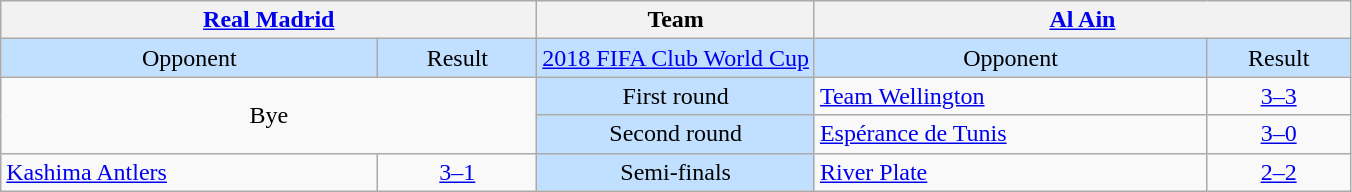<table class="wikitable">
<tr>
<th width=350 colspan=2> <a href='#'>Real Madrid</a></th>
<th>Team</th>
<th width=350 colspan=2> <a href='#'>Al Ain</a></th>
</tr>
<tr style="background:#C1E0FF">
<td align=center>Opponent</td>
<td align=center>Result</td>
<td align=center><a href='#'>2018 FIFA Club World Cup</a></td>
<td align=center>Opponent</td>
<td align=center>Result</td>
</tr>
<tr>
<td align=center colspan=2 rowspan=2>Bye</td>
<td align=center style="background:#C1E0FF">First round</td>
<td> <a href='#'>Team Wellington</a></td>
<td align=center><a href='#'>3–3</a>  </td>
</tr>
<tr>
<td align=center style="background:#C1E0FF">Second round</td>
<td> <a href='#'>Espérance de Tunis</a></td>
<td align=center><a href='#'>3–0</a></td>
</tr>
<tr>
<td> <a href='#'>Kashima Antlers</a></td>
<td align=center><a href='#'>3–1</a></td>
<td align=center style="background:#C1E0FF">Semi-finals</td>
<td> <a href='#'>River Plate</a></td>
<td align=center><a href='#'>2–2</a>  </td>
</tr>
</table>
